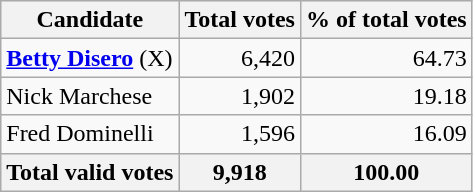<table class="wikitable sortable">
<tr bgcolor="#EEEEEE">
<th align="left">Candidate</th>
<th align="right">Total votes</th>
<th align="right">% of total votes</th>
</tr>
<tr>
<td align="left"><strong><a href='#'>Betty Disero</a></strong> (X)</td>
<td align="right">6,420</td>
<td align="right">64.73</td>
</tr>
<tr>
<td align="left">Nick Marchese</td>
<td align="right">1,902</td>
<td align="right">19.18</td>
</tr>
<tr>
<td align="left">Fred Dominelli</td>
<td align="right">1,596</td>
<td align="right">16.09</td>
</tr>
<tr bgcolor="#EEEEEE">
<th align="left">Total valid votes</th>
<th align="right">9,918</th>
<th align="right">100.00</th>
</tr>
</table>
